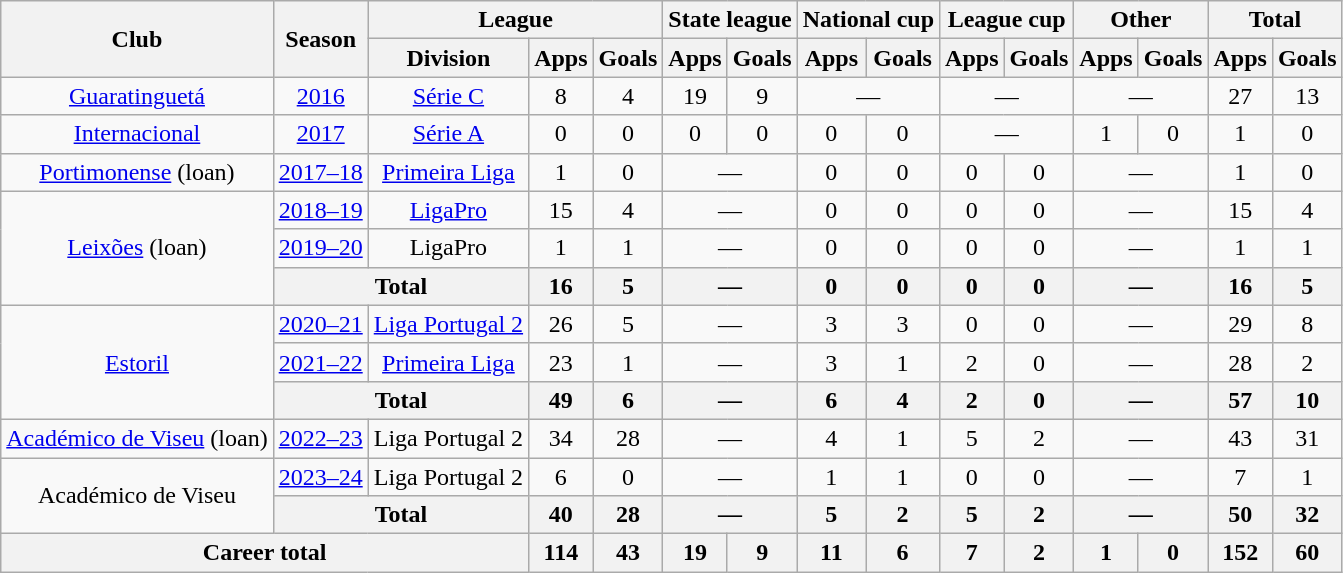<table class="wikitable" style="text-align: center">
<tr>
<th rowspan="2">Club</th>
<th rowspan="2">Season</th>
<th colspan="3">League</th>
<th colspan="2">State league</th>
<th colspan="2">National cup</th>
<th colspan="2">League cup</th>
<th colspan="2">Other</th>
<th colspan="2">Total</th>
</tr>
<tr>
<th>Division</th>
<th>Apps</th>
<th>Goals</th>
<th>Apps</th>
<th>Goals</th>
<th>Apps</th>
<th>Goals</th>
<th>Apps</th>
<th>Goals</th>
<th>Apps</th>
<th>Goals</th>
<th>Apps</th>
<th>Goals</th>
</tr>
<tr>
<td><a href='#'>Guaratinguetá</a></td>
<td><a href='#'>2016</a></td>
<td><a href='#'>Série C</a></td>
<td>8</td>
<td>4</td>
<td>19</td>
<td>9</td>
<td colspan="2">—</td>
<td colspan="2">—</td>
<td colspan="2">—</td>
<td>27</td>
<td>13</td>
</tr>
<tr>
<td><a href='#'>Internacional</a></td>
<td><a href='#'>2017</a></td>
<td><a href='#'>Série A</a></td>
<td>0</td>
<td>0</td>
<td>0</td>
<td>0</td>
<td>0</td>
<td>0</td>
<td colspan="2">—</td>
<td>1</td>
<td>0</td>
<td>1</td>
<td>0</td>
</tr>
<tr>
<td><a href='#'>Portimonense</a> (loan)</td>
<td><a href='#'>2017–18</a></td>
<td><a href='#'>Primeira Liga</a></td>
<td>1</td>
<td>0</td>
<td colspan="2">—</td>
<td>0</td>
<td>0</td>
<td>0</td>
<td>0</td>
<td colspan="2">—</td>
<td>1</td>
<td>0</td>
</tr>
<tr>
<td rowspan="3"><a href='#'>Leixões</a> (loan)</td>
<td><a href='#'>2018–19</a></td>
<td><a href='#'>LigaPro</a></td>
<td>15</td>
<td>4</td>
<td colspan="2">—</td>
<td>0</td>
<td>0</td>
<td>0</td>
<td>0</td>
<td colspan="2">—</td>
<td>15</td>
<td>4</td>
</tr>
<tr>
<td><a href='#'>2019–20</a></td>
<td>LigaPro</td>
<td>1</td>
<td>1</td>
<td colspan="2">—</td>
<td>0</td>
<td>0</td>
<td>0</td>
<td>0</td>
<td colspan="2">—</td>
<td>1</td>
<td>1</td>
</tr>
<tr>
<th colspan="2"><strong>Total</strong></th>
<th>16</th>
<th>5</th>
<th colspan="2">—</th>
<th>0</th>
<th>0</th>
<th>0</th>
<th>0</th>
<th colspan="2">—</th>
<th>16</th>
<th>5</th>
</tr>
<tr>
<td rowspan="3"><a href='#'>Estoril</a></td>
<td><a href='#'>2020–21</a></td>
<td><a href='#'>Liga Portugal 2</a></td>
<td>26</td>
<td>5</td>
<td colspan="2">—</td>
<td>3</td>
<td>3</td>
<td>0</td>
<td>0</td>
<td colspan="2">—</td>
<td>29</td>
<td>8</td>
</tr>
<tr>
<td><a href='#'>2021–22</a></td>
<td><a href='#'>Primeira Liga</a></td>
<td>23</td>
<td>1</td>
<td colspan="2">—</td>
<td>3</td>
<td>1</td>
<td>2</td>
<td>0</td>
<td colspan="2">—</td>
<td>28</td>
<td>2</td>
</tr>
<tr>
<th colspan="2">Total</th>
<th>49</th>
<th>6</th>
<th colspan="2">—</th>
<th>6</th>
<th>4</th>
<th>2</th>
<th>0</th>
<th colspan="2">—</th>
<th>57</th>
<th>10</th>
</tr>
<tr>
<td><a href='#'>Académico de Viseu</a> (loan)</td>
<td><a href='#'>2022–23</a></td>
<td>Liga Portugal 2</td>
<td>34</td>
<td>28</td>
<td colspan="2">—</td>
<td>4</td>
<td>1</td>
<td>5</td>
<td>2</td>
<td colspan="2">—</td>
<td>43</td>
<td>31</td>
</tr>
<tr>
<td rowspan="2">Académico de Viseu</td>
<td><a href='#'>2023–24</a></td>
<td>Liga Portugal 2</td>
<td>6</td>
<td>0</td>
<td colspan="2">—</td>
<td>1</td>
<td>1</td>
<td>0</td>
<td>0</td>
<td colspan="2">—</td>
<td>7</td>
<td>1</td>
</tr>
<tr>
<th colspan="2">Total</th>
<th>40</th>
<th>28</th>
<th colspan="2">—</th>
<th>5</th>
<th>2</th>
<th>5</th>
<th>2</th>
<th colspan="2">—</th>
<th>50</th>
<th>32</th>
</tr>
<tr>
<th colspan="3"><strong>Career total</strong></th>
<th>114</th>
<th>43</th>
<th>19</th>
<th>9</th>
<th>11</th>
<th>6</th>
<th>7</th>
<th>2</th>
<th>1</th>
<th>0</th>
<th>152</th>
<th>60</th>
</tr>
</table>
